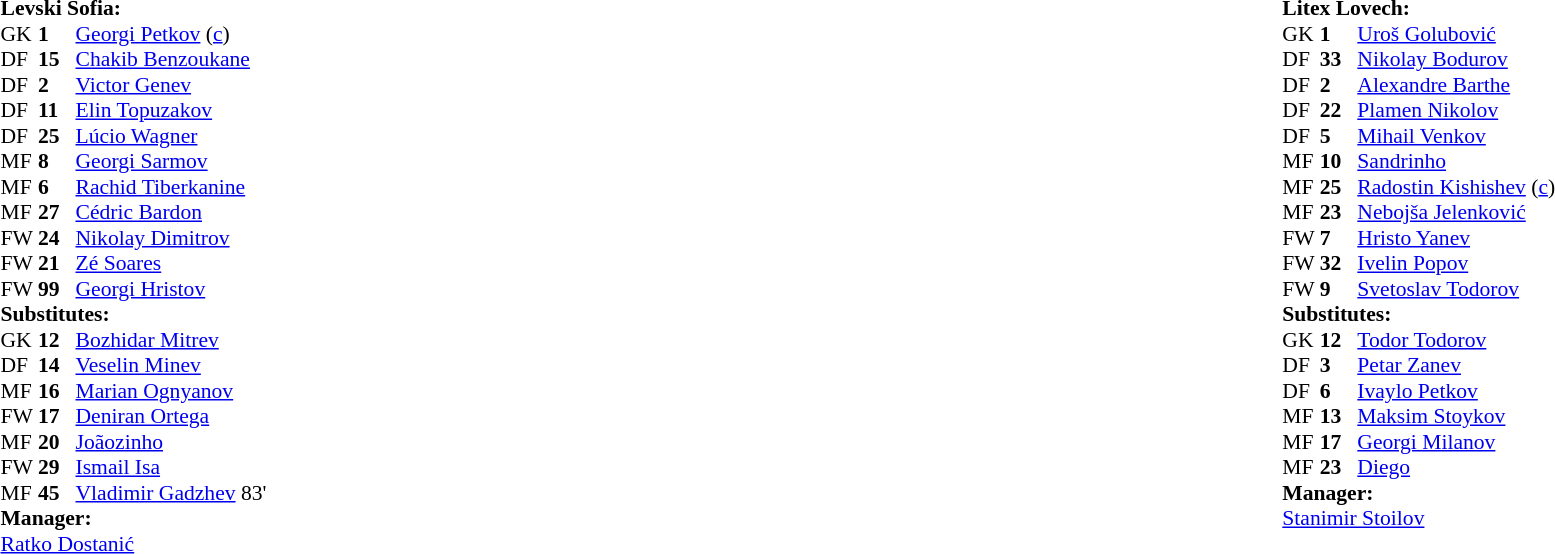<table width="100%">
<tr>
<td valign="top" width="50%"><br><table style="font-size: 90%" cellspacing="0" cellpadding="0">
<tr>
<td colspan="4"><strong>Levski Sofia:</strong></td>
</tr>
<tr>
<th width=25></th>
<th width=25></th>
</tr>
<tr>
<td>GK</td>
<td><strong>1</strong></td>
<td> <a href='#'>Georgi Petkov</a> (<a href='#'>c</a>) </td>
</tr>
<tr>
<td>DF</td>
<td><strong>15</strong></td>
<td> <a href='#'>Chakib Benzoukane</a></td>
</tr>
<tr>
<td>DF</td>
<td><strong>2</strong></td>
<td> <a href='#'>Victor Genev</a></td>
</tr>
<tr>
<td>DF</td>
<td><strong>11</strong></td>
<td> <a href='#'>Elin Topuzakov</a></td>
</tr>
<tr>
<td>DF</td>
<td><strong>25</strong></td>
<td> <a href='#'>Lúcio Wagner</a> </td>
</tr>
<tr>
<td>MF</td>
<td><strong>8</strong></td>
<td> <a href='#'>Georgi Sarmov</a> </td>
</tr>
<tr>
<td>MF</td>
<td><strong>6</strong></td>
<td> <a href='#'>Rachid Tiberkanine</a> </td>
</tr>
<tr>
<td>MF</td>
<td><strong>27</strong></td>
<td> <a href='#'>Cédric Bardon</a></td>
</tr>
<tr>
<td>FW</td>
<td><strong>24</strong></td>
<td> <a href='#'>Nikolay Dimitrov</a> </td>
</tr>
<tr>
<td>FW</td>
<td><strong>21</strong></td>
<td> <a href='#'>Zé Soares</a></td>
</tr>
<tr>
<td>FW</td>
<td><strong>99</strong></td>
<td> <a href='#'>Georgi Hristov</a></td>
</tr>
<tr>
<td colspan=3><strong>Substitutes:</strong></td>
</tr>
<tr>
<td>GK</td>
<td><strong>12</strong></td>
<td> <a href='#'>Bozhidar Mitrev</a></td>
</tr>
<tr>
<td>DF</td>
<td><strong>14</strong></td>
<td> <a href='#'>Veselin Minev</a> </td>
</tr>
<tr>
<td>MF</td>
<td><strong>16</strong></td>
<td> <a href='#'>Marian Ognyanov</a></td>
</tr>
<tr>
<td>FW</td>
<td><strong>17</strong></td>
<td> <a href='#'>Deniran Ortega</a></td>
</tr>
<tr>
<td>MF</td>
<td><strong>20</strong></td>
<td> <a href='#'>Joãozinho</a> </td>
</tr>
<tr>
<td>FW</td>
<td><strong>29</strong></td>
<td> <a href='#'>Ismail Isa</a></td>
</tr>
<tr>
<td>MF</td>
<td><strong>45</strong></td>
<td> <a href='#'>Vladimir Gadzhev</a>  <span> 83'</span></td>
</tr>
<tr>
<td colspan=3><strong>Manager:</strong></td>
</tr>
<tr>
<td colspan=4> <a href='#'>Ratko Dostanić</a></td>
</tr>
</table>
</td>
<td></td>
<td valign="top" width="50%"><br><table style="font-size: 90%" cellspacing="0" cellpadding="0" align=center>
<tr>
<td colspan="4"><strong>Litex Lovech:</strong></td>
</tr>
<tr>
<th width=25></th>
<th width=25></th>
</tr>
<tr>
<td>GK</td>
<td><strong>1</strong></td>
<td> <a href='#'>Uroš Golubović</a></td>
</tr>
<tr>
<td>DF</td>
<td><strong>33</strong></td>
<td> <a href='#'>Nikolay Bodurov</a></td>
</tr>
<tr>
<td>DF</td>
<td><strong>2</strong></td>
<td> <a href='#'>Alexandre Barthe</a></td>
</tr>
<tr>
<td>DF</td>
<td><strong>22</strong></td>
<td> <a href='#'>Plamen Nikolov</a></td>
</tr>
<tr>
<td>DF</td>
<td><strong>5</strong></td>
<td> <a href='#'>Mihail Venkov</a>  </td>
</tr>
<tr>
<td>MF</td>
<td><strong>10</strong></td>
<td> <a href='#'>Sandrinho</a></td>
</tr>
<tr>
<td>MF</td>
<td><strong>25</strong></td>
<td> <a href='#'>Radostin Kishishev</a> (<a href='#'>c</a>)</td>
</tr>
<tr>
<td>MF</td>
<td><strong>23</strong></td>
<td> <a href='#'>Nebojša Jelenković</a> </td>
</tr>
<tr>
<td>FW</td>
<td><strong>7</strong></td>
<td> <a href='#'>Hristo Yanev</a> </td>
</tr>
<tr>
<td>FW</td>
<td><strong>32</strong></td>
<td> <a href='#'>Ivelin Popov</a></td>
</tr>
<tr>
<td>FW</td>
<td><strong>9</strong></td>
<td> <a href='#'>Svetoslav Todorov</a> </td>
</tr>
<tr>
<td colspan=3><strong>Substitutes:</strong></td>
</tr>
<tr>
<td>GK</td>
<td><strong>12</strong></td>
<td> <a href='#'>Todor Todorov</a></td>
</tr>
<tr>
<td>DF</td>
<td><strong>3</strong></td>
<td> <a href='#'>Petar Zanev</a> </td>
</tr>
<tr>
<td>DF</td>
<td><strong>6</strong></td>
<td> <a href='#'>Ivaylo Petkov</a></td>
</tr>
<tr>
<td>MF</td>
<td><strong>13</strong></td>
<td> <a href='#'>Maksim Stoykov</a></td>
</tr>
<tr>
<td>MF</td>
<td><strong>17</strong></td>
<td> <a href='#'>Georgi Milanov</a> </td>
</tr>
<tr>
<td>MF</td>
<td><strong>23</strong></td>
<td> <a href='#'>Diego</a> </td>
</tr>
<tr>
<td colspan=3><strong>Manager:</strong></td>
</tr>
<tr>
<td colspan=4> <a href='#'>Stanimir Stoilov</a></td>
</tr>
<tr>
</tr>
</table>
</td>
</tr>
</table>
